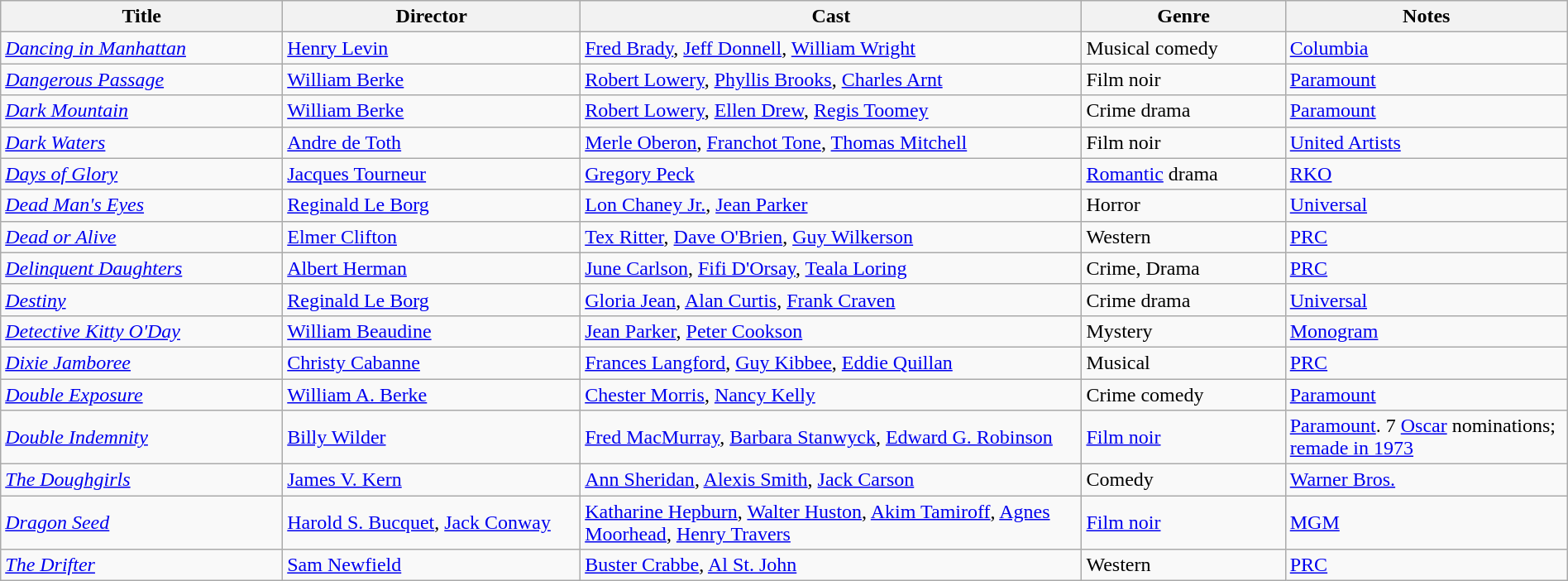<table class="wikitable" style="width:100%;">
<tr>
<th style="width:18%;">Title</th>
<th style="width:19%;">Director</th>
<th style="width:32%;">Cast</th>
<th style="width:13%;">Genre</th>
<th style="width:18%;">Notes</th>
</tr>
<tr>
<td><em><a href='#'>Dancing in Manhattan</a></em></td>
<td><a href='#'>Henry Levin</a></td>
<td><a href='#'>Fred Brady</a>, <a href='#'>Jeff Donnell</a>, <a href='#'>William Wright</a></td>
<td>Musical comedy</td>
<td><a href='#'>Columbia</a></td>
</tr>
<tr>
<td><em><a href='#'>Dangerous Passage</a></em></td>
<td><a href='#'>William Berke</a></td>
<td><a href='#'>Robert Lowery</a>, <a href='#'>Phyllis Brooks</a>, <a href='#'>Charles Arnt</a></td>
<td>Film noir</td>
<td><a href='#'>Paramount</a></td>
</tr>
<tr>
<td><em><a href='#'>Dark Mountain</a></em></td>
<td><a href='#'>William Berke</a></td>
<td><a href='#'>Robert Lowery</a>, <a href='#'>Ellen Drew</a>, <a href='#'>Regis Toomey</a></td>
<td>Crime drama</td>
<td><a href='#'>Paramount</a></td>
</tr>
<tr>
<td><em><a href='#'>Dark Waters</a></em></td>
<td><a href='#'>Andre de Toth</a></td>
<td><a href='#'>Merle Oberon</a>, <a href='#'>Franchot Tone</a>, <a href='#'>Thomas Mitchell</a></td>
<td>Film noir</td>
<td><a href='#'>United Artists</a></td>
</tr>
<tr>
<td><em><a href='#'>Days of Glory</a> </em></td>
<td><a href='#'>Jacques Tourneur</a></td>
<td><a href='#'>Gregory Peck</a></td>
<td><a href='#'>Romantic</a> drama</td>
<td><a href='#'>RKO</a></td>
</tr>
<tr>
<td><em><a href='#'>Dead Man's Eyes</a></em></td>
<td><a href='#'>Reginald Le Borg</a></td>
<td><a href='#'>Lon Chaney Jr.</a>, <a href='#'>Jean Parker</a></td>
<td>Horror</td>
<td><a href='#'>Universal</a></td>
</tr>
<tr>
<td><em><a href='#'>Dead or Alive</a></em></td>
<td><a href='#'>Elmer Clifton</a></td>
<td><a href='#'>Tex Ritter</a>, <a href='#'>Dave O'Brien</a>, <a href='#'>Guy Wilkerson</a></td>
<td>Western</td>
<td><a href='#'>PRC</a></td>
</tr>
<tr>
<td><em><a href='#'>Delinquent Daughters</a></em></td>
<td><a href='#'>Albert Herman</a></td>
<td><a href='#'>June Carlson</a>, <a href='#'>Fifi D'Orsay</a>, <a href='#'>Teala Loring</a></td>
<td>Crime, Drama</td>
<td><a href='#'>PRC</a></td>
</tr>
<tr>
<td><em><a href='#'>Destiny</a></em></td>
<td><a href='#'>Reginald Le Borg</a></td>
<td><a href='#'>Gloria Jean</a>, <a href='#'>Alan Curtis</a>, <a href='#'>Frank Craven</a></td>
<td>Crime drama</td>
<td><a href='#'>Universal</a></td>
</tr>
<tr>
<td><em><a href='#'>Detective Kitty O'Day</a></em></td>
<td><a href='#'>William Beaudine</a></td>
<td><a href='#'>Jean Parker</a>, <a href='#'>Peter Cookson</a></td>
<td>Mystery</td>
<td><a href='#'>Monogram</a></td>
</tr>
<tr>
<td><em><a href='#'>Dixie Jamboree</a></em></td>
<td><a href='#'>Christy Cabanne</a></td>
<td><a href='#'>Frances Langford</a>, <a href='#'>Guy Kibbee</a>, <a href='#'>Eddie Quillan</a></td>
<td>Musical</td>
<td><a href='#'>PRC</a></td>
</tr>
<tr>
<td><em><a href='#'>Double Exposure</a> </em></td>
<td><a href='#'>William A. Berke</a></td>
<td><a href='#'>Chester Morris</a>, <a href='#'>Nancy Kelly</a></td>
<td>Crime comedy</td>
<td><a href='#'>Paramount</a></td>
</tr>
<tr>
<td><em><a href='#'>Double Indemnity</a></em></td>
<td><a href='#'>Billy Wilder</a></td>
<td><a href='#'>Fred MacMurray</a>, <a href='#'>Barbara Stanwyck</a>, <a href='#'>Edward G. Robinson</a></td>
<td><a href='#'>Film noir</a></td>
<td><a href='#'>Paramount</a>. 7 <a href='#'>Oscar</a> nominations; <a href='#'>remade in 1973</a></td>
</tr>
<tr>
<td><em><a href='#'>The Doughgirls</a></em></td>
<td><a href='#'>James V. Kern</a></td>
<td><a href='#'>Ann Sheridan</a>, <a href='#'>Alexis Smith</a>, <a href='#'>Jack Carson</a></td>
<td>Comedy</td>
<td><a href='#'>Warner Bros.</a></td>
</tr>
<tr>
<td><em><a href='#'>Dragon Seed</a> </em></td>
<td><a href='#'>Harold S. Bucquet</a>, <a href='#'>Jack Conway</a></td>
<td><a href='#'>Katharine Hepburn</a>, <a href='#'>Walter Huston</a>, <a href='#'>Akim Tamiroff</a>, <a href='#'>Agnes Moorhead</a>, <a href='#'>Henry Travers</a></td>
<td><a href='#'>Film noir</a></td>
<td><a href='#'>MGM</a></td>
</tr>
<tr>
<td><em><a href='#'>The Drifter</a></em></td>
<td><a href='#'>Sam Newfield</a></td>
<td><a href='#'>Buster Crabbe</a>, <a href='#'>Al St. John</a></td>
<td>Western</td>
<td><a href='#'>PRC</a></td>
</tr>
</table>
